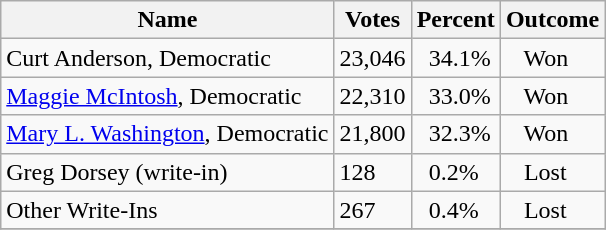<table class="wikitable">
<tr>
<th>Name</th>
<th>Votes</th>
<th>Percent</th>
<th>Outcome</th>
</tr>
<tr>
<td>Curt Anderson, Democratic</td>
<td>23,046</td>
<td>  34.1%</td>
<td>   Won</td>
</tr>
<tr>
<td><a href='#'>Maggie McIntosh</a>, Democratic</td>
<td>22,310</td>
<td>  33.0%</td>
<td>   Won</td>
</tr>
<tr>
<td><a href='#'>Mary L. Washington</a>, Democratic</td>
<td>21,800</td>
<td>  32.3%</td>
<td>   Won</td>
</tr>
<tr>
<td>Greg Dorsey (write-in)</td>
<td>128</td>
<td>  0.2%</td>
<td>   Lost</td>
</tr>
<tr>
<td>Other Write-Ins</td>
<td>267</td>
<td>  0.4%</td>
<td>   Lost</td>
</tr>
<tr>
</tr>
</table>
